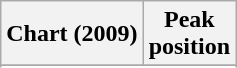<table class="wikitable sortable plainrowheaders" style="text-align:center">
<tr>
<th>Chart (2009)</th>
<th>Peak<br>position</th>
</tr>
<tr>
</tr>
<tr>
</tr>
<tr>
</tr>
<tr>
</tr>
<tr>
</tr>
<tr>
</tr>
<tr>
</tr>
</table>
